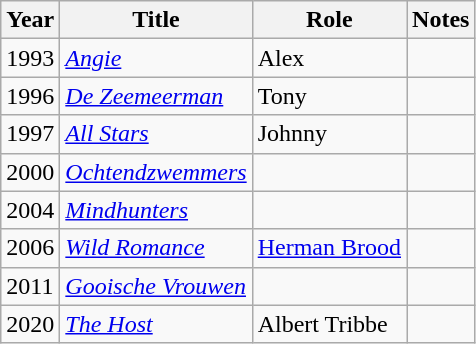<table class="wikitable sortable">
<tr>
<th>Year</th>
<th>Title</th>
<th>Role</th>
<th class="unsortable">Notes</th>
</tr>
<tr>
<td>1993</td>
<td><em><a href='#'>Angie</a></em></td>
<td>Alex</td>
<td></td>
</tr>
<tr>
<td>1996</td>
<td><em><a href='#'>De Zeemeerman</a></em></td>
<td>Tony</td>
<td></td>
</tr>
<tr>
<td>1997</td>
<td><em><a href='#'>All Stars</a></em></td>
<td>Johnny</td>
<td></td>
</tr>
<tr>
<td>2000</td>
<td><em><a href='#'>Ochtendzwemmers</a></em></td>
<td></td>
<td></td>
</tr>
<tr>
<td>2004</td>
<td><em><a href='#'>Mindhunters</a></em></td>
<td></td>
<td></td>
</tr>
<tr>
<td>2006</td>
<td><em><a href='#'>Wild Romance</a></em></td>
<td><a href='#'>Herman Brood</a></td>
<td></td>
</tr>
<tr>
<td>2011</td>
<td><em><a href='#'>Gooische Vrouwen</a></em></td>
<td></td>
<td></td>
</tr>
<tr>
<td>2020</td>
<td><em><a href='#'>The Host</a></em></td>
<td>Albert Tribbe</td>
<td></td>
</tr>
</table>
